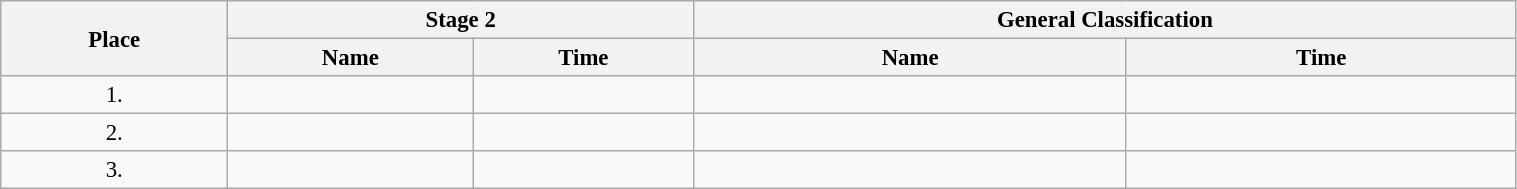<table class=wikitable style="font-size:95%" width="80%">
<tr>
<th rowspan="2">Place</th>
<th colspan="2">Stage 2</th>
<th colspan="2">General Classification</th>
</tr>
<tr>
<th>Name</th>
<th>Time</th>
<th>Name</th>
<th>Time</th>
</tr>
<tr>
<td align="center">1.</td>
<td></td>
<td></td>
<td></td>
<td></td>
</tr>
<tr>
<td align="center">2.</td>
<td></td>
<td></td>
<td></td>
<td></td>
</tr>
<tr>
<td align="center">3.</td>
<td></td>
<td></td>
<td></td>
<td></td>
</tr>
</table>
